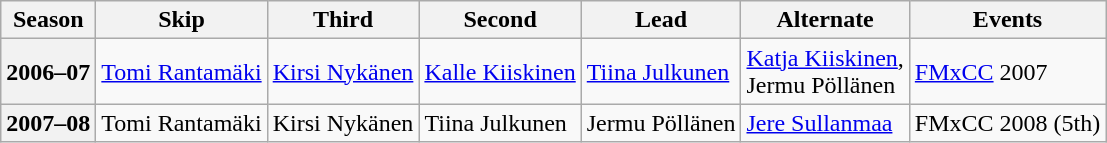<table class="wikitable">
<tr>
<th scope="col">Season</th>
<th scope="col">Skip</th>
<th scope="col">Third</th>
<th scope="col">Second</th>
<th scope="col">Lead</th>
<th scope="col">Alternate</th>
<th scope="col">Events</th>
</tr>
<tr>
<th scope="row">2006–07</th>
<td><a href='#'>Tomi Rantamäki</a></td>
<td><a href='#'>Kirsi Nykänen</a></td>
<td><a href='#'>Kalle Kiiskinen</a></td>
<td><a href='#'>Tiina Julkunen</a></td>
<td><a href='#'>Katja Kiiskinen</a>,<br>Jermu Pöllänen</td>
<td><a href='#'>FMxCC</a> 2007 </td>
</tr>
<tr>
<th scope="row">2007–08</th>
<td>Tomi Rantamäki</td>
<td>Kirsi Nykänen</td>
<td>Tiina Julkunen</td>
<td>Jermu Pöllänen</td>
<td><a href='#'>Jere Sullanmaa</a></td>
<td>FMxCC 2008 (5th)</td>
</tr>
</table>
